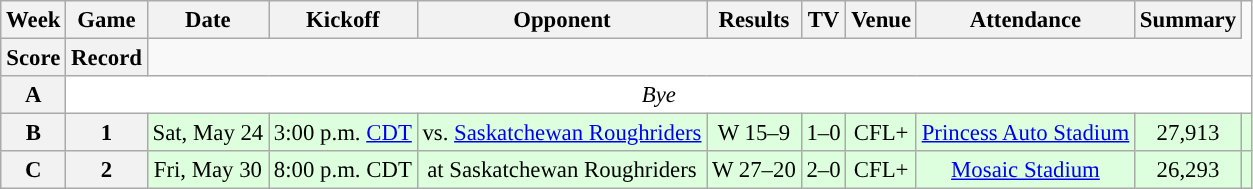<table class="wikitable" style="font-size: 95%;">
<tr>
<th scope="col">Week</th>
<th scope="col">Game</th>
<th scope="col">Date</th>
<th scope="col">Kickoff</th>
<th scope="col">Opponent</th>
<th scope="col">Results</th>
<th scope="col">TV</th>
<th scope="col">Venue</th>
<th scope="col">Attendance</th>
<th scope="col">Summary</th>
</tr>
<tr>
<th scope="col">Score</th>
<th scope="col">Record</th>
</tr>
<tr align="center"= bgcolor="ffffff">
<th align="center"><strong>A</strong></th>
<td colspan=10 align="center" valign="middle"><em>Bye</em></td>
</tr>
<tr align="center"= bgcolor="ddffdd">
<th align="center"><strong>B</strong></th>
<th align="center"><strong>1</strong></th>
<td align="center">Sat, May 24</td>
<td align="center">3:00 p.m. <a href='#'>CDT</a></td>
<td align="center">vs. <a href='#'>Saskatchewan Roughriders</a></td>
<td align="center">W 15–9</td>
<td align="center">1–0</td>
<td align="center">CFL+</td>
<td align="center"><a href='#'>Princess Auto Stadium</a></td>
<td align="center">27,913</td>
<td align="center"></td>
</tr>
<tr align="center"= bgcolor="ddffdd">
<th align="center"><strong>C</strong></th>
<th align="center"><strong>2</strong></th>
<td align="center">Fri, May 30</td>
<td align="center">8:00 p.m. CDT</td>
<td align="center">at Saskatchewan Roughriders</td>
<td align="center">W 27–20</td>
<td align="center">2–0</td>
<td align="center">CFL+</td>
<td align="center"><a href='#'>Mosaic Stadium</a></td>
<td align="center">26,293</td>
<td align="center"></td>
</tr>
</table>
